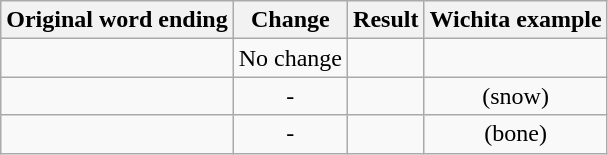<table class="wikitable" style="text-align:center">
<tr>
<th>Original word ending</th>
<th>Change</th>
<th>Result</th>
<th>Wichita example</th>
</tr>
<tr>
<td></td>
<td>No change</td>
<td></td>
<td></td>
</tr>
<tr>
<td></td>
<td>-</td>
<td></td>
<td> (snow)</td>
</tr>
<tr>
<td></td>
<td>-</td>
<td></td>
<td> (bone)</td>
</tr>
</table>
